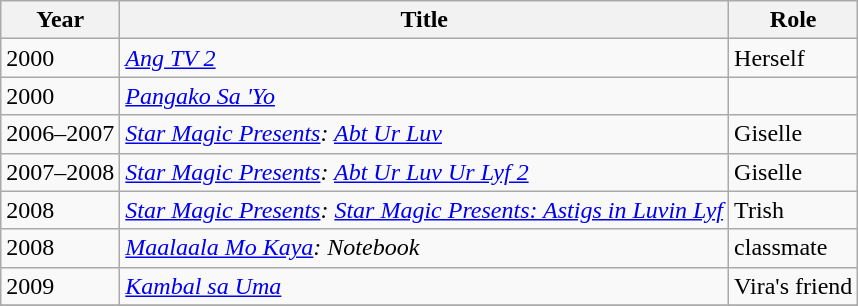<table class="wikitable sortable">
<tr>
<th>Year</th>
<th>Title</th>
<th>Role</th>
</tr>
<tr>
<td>2000</td>
<td><em><a href='#'>Ang TV 2</a></em></td>
<td>Herself</td>
</tr>
<tr>
<td>2000</td>
<td><em><a href='#'>Pangako Sa 'Yo</a></em></td>
<td></td>
</tr>
<tr>
<td>2006–2007</td>
<td><em><a href='#'>Star Magic Presents</a>: <a href='#'>Abt Ur Luv</a></em></td>
<td>Giselle</td>
</tr>
<tr>
<td>2007–2008</td>
<td><em><a href='#'>Star Magic Presents</a>: <a href='#'>Abt Ur Luv Ur Lyf 2</a></em></td>
<td>Giselle</td>
</tr>
<tr>
<td>2008</td>
<td><em><a href='#'>Star Magic Presents</a>: <a href='#'>Star Magic Presents: Astigs in Luvin Lyf</a></em></td>
<td>Trish</td>
</tr>
<tr>
<td>2008</td>
<td><em><a href='#'>Maalaala Mo Kaya</a>:  Notebook</em></td>
<td>classmate</td>
</tr>
<tr>
<td>2009</td>
<td><em><a href='#'>Kambal sa Uma</a></em></td>
<td>Vira's friend</td>
</tr>
<tr>
</tr>
</table>
